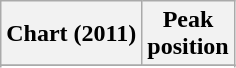<table class="wikitable sortable plainrowheaders">
<tr>
<th>Chart (2011)</th>
<th>Peak<br>position</th>
</tr>
<tr>
</tr>
<tr>
</tr>
</table>
